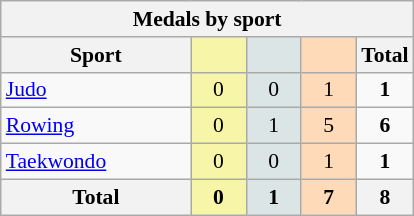<table class="wikitable" style="font-size:90%; text-align:center;">
<tr>
<th colspan=5>Medals by sport</th>
</tr>
<tr>
<th width=120>Sport</th>
<th scope="col" width=30 style="background:#F7F6A8;"></th>
<th scope="col" width=30 style="background:#DCE5E5;"></th>
<th scope="col" width=30 style="background:#FFDAB9;"></th>
<th width=30>Total</th>
</tr>
<tr>
<td align=left><a href='#'>Judo</a></td>
<td style="background:#F7F6A8;">0</td>
<td style="background:#DCE5E5;">0</td>
<td style="background:#FFDAB9;">1</td>
<td><strong>1</strong></td>
</tr>
<tr>
<td align=left><a href='#'>Rowing</a></td>
<td style="background:#F7F6A8;">0</td>
<td style="background:#DCE5E5;">1</td>
<td style="background:#FFDAB9;">5</td>
<td><strong>6</strong></td>
</tr>
<tr>
<td align=left><a href='#'>Taekwondo</a></td>
<td style="background:#F7F6A8;">0</td>
<td style="background:#DCE5E5;">0</td>
<td style="background:#FFDAB9;">1</td>
<td><strong>1</strong></td>
</tr>
<tr>
<th align=left>Total</th>
<th style="background:#F7F6A8;">0</th>
<th style="background:#DCE5E5;">1</th>
<th style="background:#FFDAB9;">7</th>
<th>8</th>
</tr>
</table>
